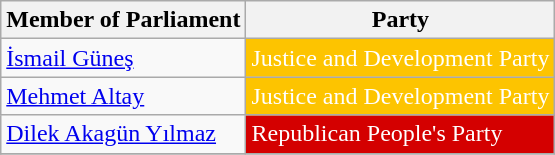<table class="wikitable">
<tr>
<th>Member of Parliament</th>
<th>Party</th>
</tr>
<tr>
<td><a href='#'>İsmail Güneş</a></td>
<td style="background:#FDC400; color:white">Justice and Development Party</td>
</tr>
<tr>
<td><a href='#'>Mehmet Altay</a></td>
<td style="background:#FDC400; color:white">Justice and Development Party</td>
</tr>
<tr>
<td><a href='#'>Dilek Akagün Yılmaz</a></td>
<td style="background:#D40000; color:white">Republican People's Party</td>
</tr>
<tr>
</tr>
</table>
